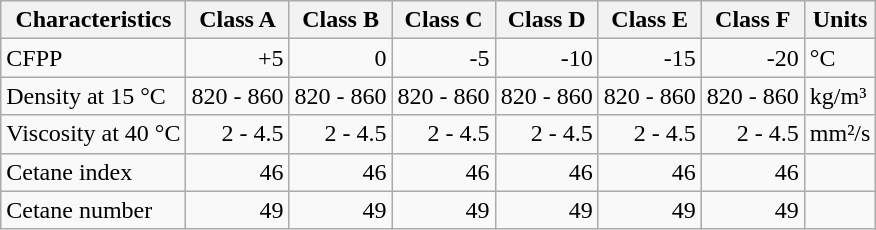<table class="wikitable">
<tr>
<th>Characteristics</th>
<th>Class A</th>
<th>Class B</th>
<th>Class C</th>
<th>Class D</th>
<th>Class E</th>
<th>Class F</th>
<th>Units</th>
</tr>
<tr>
<td>CFPP</td>
<td align=right>+5</td>
<td align=right>0</td>
<td align=right>-5</td>
<td align=right>-10</td>
<td align=right>-15</td>
<td align=right>-20</td>
<td>°C</td>
</tr>
<tr>
<td>Density at 15 °C</td>
<td align=right>820 - 860</td>
<td align=right>820 - 860</td>
<td align=right>820 - 860</td>
<td align=right>820 - 860</td>
<td align=right>820 - 860</td>
<td align=right>820 - 860</td>
<td>kg/m³</td>
</tr>
<tr>
<td>Viscosity at 40 °C</td>
<td align=right>2 - 4.5</td>
<td align=right>2 - 4.5</td>
<td align=right>2 - 4.5</td>
<td align=right>2 - 4.5</td>
<td align=right>2 - 4.5</td>
<td align=right>2 - 4.5</td>
<td>mm²/s</td>
</tr>
<tr>
<td>Cetane index</td>
<td align=right>46</td>
<td align=right>46</td>
<td align=right>46</td>
<td align=right>46</td>
<td align=right>46</td>
<td align=right>46</td>
<td></td>
</tr>
<tr>
<td>Cetane number</td>
<td align=right>49</td>
<td align=right>49</td>
<td align=right>49</td>
<td align=right>49</td>
<td align=right>49</td>
<td align=right>49</td>
<td></td>
</tr>
</table>
